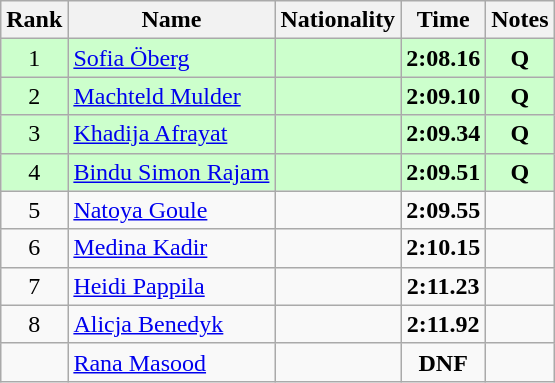<table class="wikitable sortable" style="text-align:center">
<tr>
<th>Rank</th>
<th>Name</th>
<th>Nationality</th>
<th>Time</th>
<th>Notes</th>
</tr>
<tr bgcolor=ccffcc>
<td>1</td>
<td align=left><a href='#'>Sofia Öberg</a></td>
<td align=left></td>
<td><strong>2:08.16</strong></td>
<td><strong>Q</strong></td>
</tr>
<tr bgcolor=ccffcc>
<td>2</td>
<td align=left><a href='#'>Machteld Mulder</a></td>
<td align=left></td>
<td><strong>2:09.10</strong></td>
<td><strong>Q</strong></td>
</tr>
<tr bgcolor=ccffcc>
<td>3</td>
<td align=left><a href='#'>Khadija Afrayat</a></td>
<td align=left></td>
<td><strong>2:09.34</strong></td>
<td><strong>Q</strong></td>
</tr>
<tr bgcolor=ccffcc>
<td>4</td>
<td align=left><a href='#'>Bindu Simon Rajam</a></td>
<td align=left></td>
<td><strong>2:09.51</strong></td>
<td><strong>Q</strong></td>
</tr>
<tr>
<td>5</td>
<td align=left><a href='#'>Natoya Goule</a></td>
<td align=left></td>
<td><strong>2:09.55</strong></td>
<td></td>
</tr>
<tr>
<td>6</td>
<td align=left><a href='#'>Medina Kadir</a></td>
<td align=left></td>
<td><strong>2:10.15</strong></td>
<td></td>
</tr>
<tr>
<td>7</td>
<td align=left><a href='#'>Heidi Pappila</a></td>
<td align=left></td>
<td><strong>2:11.23</strong></td>
<td></td>
</tr>
<tr>
<td>8</td>
<td align=left><a href='#'>Alicja Benedyk</a></td>
<td align=left></td>
<td><strong>2:11.92</strong></td>
<td></td>
</tr>
<tr>
<td></td>
<td align=left><a href='#'>Rana Masood</a></td>
<td align=left></td>
<td><strong>DNF</strong></td>
<td></td>
</tr>
</table>
